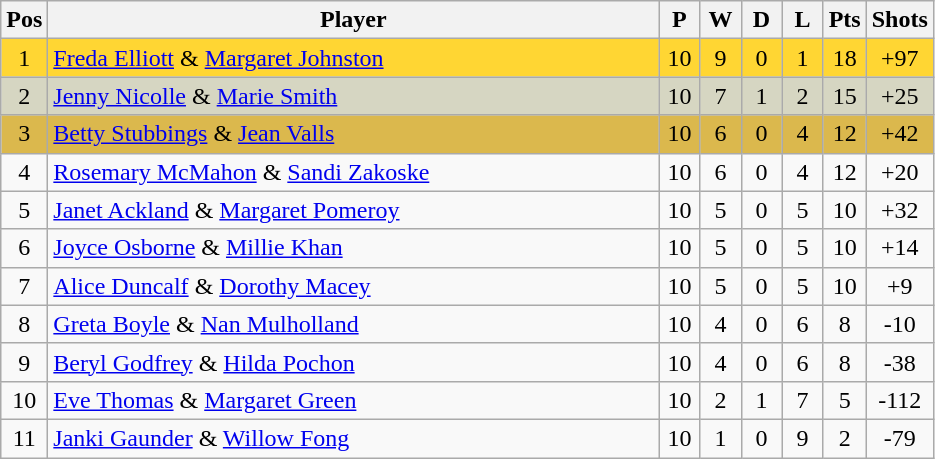<table class="wikitable" style="font-size: 100%">
<tr>
<th width=20>Pos</th>
<th width=400>Player</th>
<th width=20>P</th>
<th width=20>W</th>
<th width=20>D</th>
<th width=20>L</th>
<th width=20>Pts</th>
<th width=30>Shots</th>
</tr>
<tr align=center style="background: #FFD633;">
<td>1</td>
<td align="left"> <a href='#'>Freda Elliott</a> & <a href='#'>Margaret Johnston</a></td>
<td>10</td>
<td>9</td>
<td>0</td>
<td>1</td>
<td>18</td>
<td>+97</td>
</tr>
<tr align=center style="background: #D6D6C2;">
<td>2</td>
<td align="left"> <a href='#'>Jenny Nicolle</a> & <a href='#'>Marie Smith</a></td>
<td>10</td>
<td>7</td>
<td>1</td>
<td>2</td>
<td>15</td>
<td>+25</td>
</tr>
<tr align=center style="background: #DBB84D;">
<td>3</td>
<td align="left"> <a href='#'>Betty Stubbings</a> & <a href='#'>Jean Valls</a></td>
<td>10</td>
<td>6</td>
<td>0</td>
<td>4</td>
<td>12</td>
<td>+42</td>
</tr>
<tr align=center>
<td>4</td>
<td align="left"> <a href='#'>Rosemary McMahon</a> & <a href='#'>Sandi Zakoske</a></td>
<td>10</td>
<td>6</td>
<td>0</td>
<td>4</td>
<td>12</td>
<td>+20</td>
</tr>
<tr align=center>
<td>5</td>
<td align="left"> <a href='#'>Janet Ackland</a> & <a href='#'>Margaret Pomeroy</a></td>
<td>10</td>
<td>5</td>
<td>0</td>
<td>5</td>
<td>10</td>
<td>+32</td>
</tr>
<tr align=center>
<td>6</td>
<td align="left"> <a href='#'>Joyce Osborne</a> & <a href='#'>Millie Khan</a></td>
<td>10</td>
<td>5</td>
<td>0</td>
<td>5</td>
<td>10</td>
<td>+14</td>
</tr>
<tr align=center>
<td>7</td>
<td align="left"> <a href='#'>Alice Duncalf</a> & <a href='#'>Dorothy Macey</a></td>
<td>10</td>
<td>5</td>
<td>0</td>
<td>5</td>
<td>10</td>
<td>+9</td>
</tr>
<tr align=center>
<td>8</td>
<td align="left"> <a href='#'>Greta Boyle</a> & <a href='#'>Nan Mulholland</a></td>
<td>10</td>
<td>4</td>
<td>0</td>
<td>6</td>
<td>8</td>
<td>-10</td>
</tr>
<tr align=center>
<td>9</td>
<td align="left"> <a href='#'>Beryl Godfrey</a> & <a href='#'>Hilda Pochon</a></td>
<td>10</td>
<td>4</td>
<td>0</td>
<td>6</td>
<td>8</td>
<td>-38</td>
</tr>
<tr align=center>
<td>10</td>
<td align="left"> <a href='#'>Eve Thomas</a> & <a href='#'>Margaret Green</a></td>
<td>10</td>
<td>2</td>
<td>1</td>
<td>7</td>
<td>5</td>
<td>-112</td>
</tr>
<tr align=center>
<td>11</td>
<td align="left"> <a href='#'>Janki Gaunder</a> & <a href='#'>Willow Fong</a></td>
<td>10</td>
<td>1</td>
<td>0</td>
<td>9</td>
<td>2</td>
<td>-79</td>
</tr>
</table>
